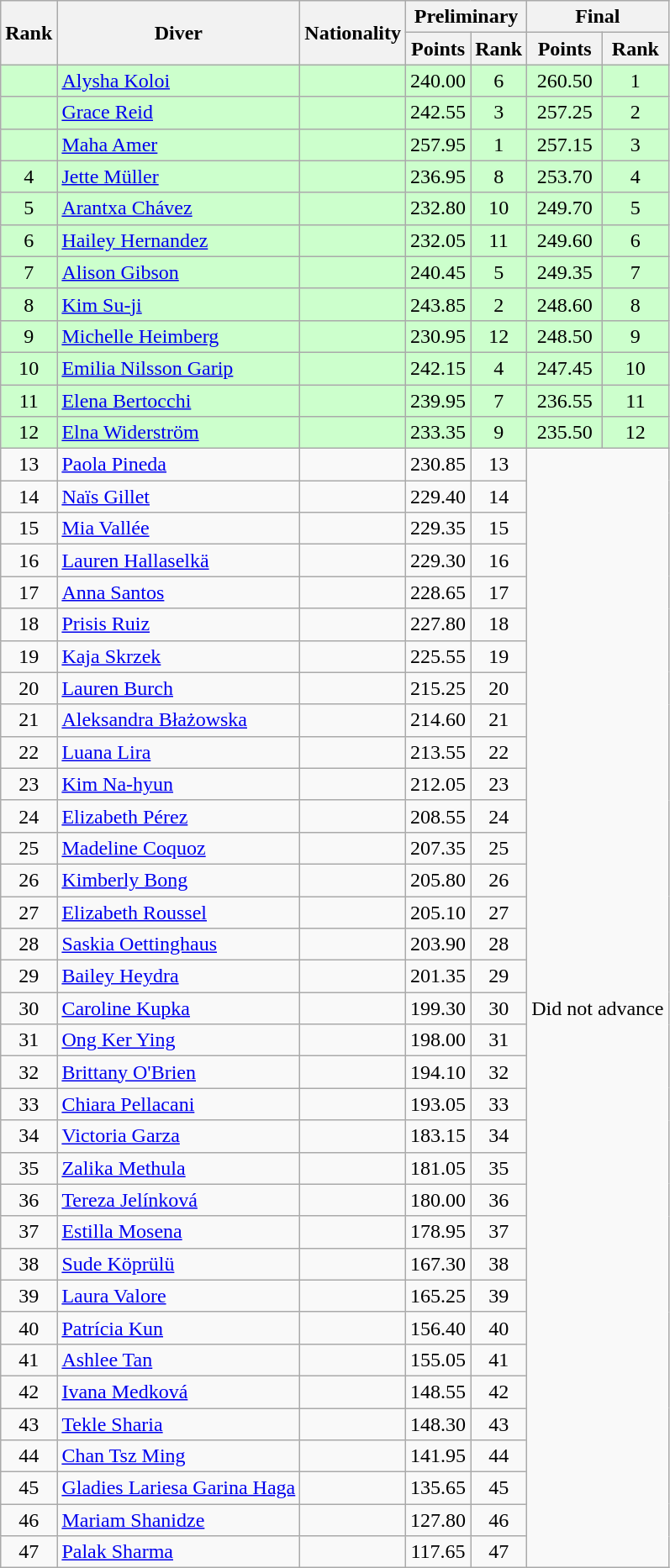<table class="wikitable sortable" style="text-align:center">
<tr>
<th rowspan=2>Rank</th>
<th rowspan=2>Diver</th>
<th rowspan=2>Nationality</th>
<th colspan=2>Preliminary</th>
<th colspan=2>Final</th>
</tr>
<tr>
<th>Points</th>
<th>Rank</th>
<th>Points</th>
<th>Rank</th>
</tr>
<tr bgcolor=ccffcc>
<td></td>
<td align=left><a href='#'>Alysha Koloi</a></td>
<td align=left></td>
<td>240.00</td>
<td>6</td>
<td>260.50</td>
<td>1</td>
</tr>
<tr bgcolor=ccffcc>
<td></td>
<td align=left><a href='#'>Grace Reid</a></td>
<td align=left></td>
<td>242.55</td>
<td>3</td>
<td>257.25</td>
<td>2</td>
</tr>
<tr bgcolor=ccffcc>
<td></td>
<td align=left><a href='#'>Maha Amer</a></td>
<td align=left></td>
<td>257.95</td>
<td>1</td>
<td>257.15</td>
<td>3</td>
</tr>
<tr bgcolor=ccffcc>
<td>4</td>
<td align=left><a href='#'>Jette Müller</a></td>
<td align=left></td>
<td>236.95</td>
<td>8</td>
<td>253.70</td>
<td>4</td>
</tr>
<tr bgcolor=ccffcc>
<td>5</td>
<td align=left><a href='#'>Arantxa Chávez</a></td>
<td align=left></td>
<td>232.80</td>
<td>10</td>
<td>249.70</td>
<td>5</td>
</tr>
<tr bgcolor=ccffcc>
<td>6</td>
<td align=left><a href='#'>Hailey Hernandez</a></td>
<td align=left></td>
<td>232.05</td>
<td>11</td>
<td>249.60</td>
<td>6</td>
</tr>
<tr bgcolor=ccffcc>
<td>7</td>
<td align=left><a href='#'>Alison Gibson</a></td>
<td align=left></td>
<td>240.45</td>
<td>5</td>
<td>249.35</td>
<td>7</td>
</tr>
<tr bgcolor=ccffcc>
<td>8</td>
<td align=left><a href='#'>Kim Su-ji</a></td>
<td align=left></td>
<td>243.85</td>
<td>2</td>
<td>248.60</td>
<td>8</td>
</tr>
<tr bgcolor=ccffcc>
<td>9</td>
<td align=left><a href='#'>Michelle Heimberg</a></td>
<td align=left></td>
<td>230.95</td>
<td>12</td>
<td>248.50</td>
<td>9</td>
</tr>
<tr bgcolor=ccffcc>
<td>10</td>
<td align=left><a href='#'>Emilia Nilsson Garip</a></td>
<td align=left></td>
<td>242.15</td>
<td>4</td>
<td>247.45</td>
<td>10</td>
</tr>
<tr bgcolor=ccffcc>
<td>11</td>
<td align=left><a href='#'>Elena Bertocchi</a></td>
<td align=left></td>
<td>239.95</td>
<td>7</td>
<td>236.55</td>
<td>11</td>
</tr>
<tr bgcolor=ccffcc>
<td>12</td>
<td align=left><a href='#'>Elna Widerström</a></td>
<td align=left></td>
<td>233.35</td>
<td>9</td>
<td>235.50</td>
<td>12</td>
</tr>
<tr>
<td>13</td>
<td align=left><a href='#'>Paola Pineda</a></td>
<td align=left></td>
<td>230.85</td>
<td>13</td>
<td colspan=2 rowspan=35>Did not advance</td>
</tr>
<tr>
<td>14</td>
<td align=left><a href='#'>Naïs Gillet</a></td>
<td align=left></td>
<td>229.40</td>
<td>14</td>
</tr>
<tr>
<td>15</td>
<td align=left><a href='#'>Mia Vallée</a></td>
<td align=left></td>
<td>229.35</td>
<td>15</td>
</tr>
<tr>
<td>16</td>
<td align=left><a href='#'>Lauren Hallaselkä</a></td>
<td align=left></td>
<td>229.30</td>
<td>16</td>
</tr>
<tr>
<td>17</td>
<td align=left><a href='#'>Anna Santos</a></td>
<td align=left></td>
<td>228.65</td>
<td>17</td>
</tr>
<tr>
<td>18</td>
<td align=left><a href='#'>Prisis Ruiz</a></td>
<td align=left></td>
<td>227.80</td>
<td>18</td>
</tr>
<tr>
<td>19</td>
<td align=left><a href='#'>Kaja Skrzek</a></td>
<td align=left></td>
<td>225.55</td>
<td>19</td>
</tr>
<tr>
<td>20</td>
<td align=left><a href='#'>Lauren Burch</a></td>
<td align=left></td>
<td>215.25</td>
<td>20</td>
</tr>
<tr>
<td>21</td>
<td align=left><a href='#'>Aleksandra Błażowska</a></td>
<td align=left></td>
<td>214.60</td>
<td>21</td>
</tr>
<tr>
<td>22</td>
<td align=left><a href='#'>Luana Lira</a></td>
<td align=left></td>
<td>213.55</td>
<td>22</td>
</tr>
<tr>
<td>23</td>
<td align=left><a href='#'>Kim Na-hyun</a></td>
<td align=left></td>
<td>212.05</td>
<td>23</td>
</tr>
<tr>
<td>24</td>
<td align=left><a href='#'>Elizabeth Pérez</a></td>
<td align=left></td>
<td>208.55</td>
<td>24</td>
</tr>
<tr>
<td>25</td>
<td align=left><a href='#'>Madeline Coquoz</a></td>
<td align=left></td>
<td>207.35</td>
<td>25</td>
</tr>
<tr>
<td>26</td>
<td align=left><a href='#'>Kimberly Bong</a></td>
<td align=left></td>
<td>205.80</td>
<td>26</td>
</tr>
<tr>
<td>27</td>
<td align=left><a href='#'>Elizabeth Roussel</a></td>
<td align=left></td>
<td>205.10</td>
<td>27</td>
</tr>
<tr>
<td>28</td>
<td align=left><a href='#'>Saskia Oettinghaus</a></td>
<td align=left></td>
<td>203.90</td>
<td>28</td>
</tr>
<tr>
<td>29</td>
<td align=left><a href='#'>Bailey Heydra</a></td>
<td align=left></td>
<td>201.35</td>
<td>29</td>
</tr>
<tr>
<td>30</td>
<td align=left><a href='#'>Caroline Kupka</a></td>
<td align=left></td>
<td>199.30</td>
<td>30</td>
</tr>
<tr>
<td>31</td>
<td align=left><a href='#'>Ong Ker Ying</a></td>
<td align=left></td>
<td>198.00</td>
<td>31</td>
</tr>
<tr>
<td>32</td>
<td align=left><a href='#'>Brittany O'Brien</a></td>
<td align=left></td>
<td>194.10</td>
<td>32</td>
</tr>
<tr>
<td>33</td>
<td align=left><a href='#'>Chiara Pellacani</a></td>
<td align=left></td>
<td>193.05</td>
<td>33</td>
</tr>
<tr>
<td>34</td>
<td align=left><a href='#'>Victoria Garza</a></td>
<td align=left></td>
<td>183.15</td>
<td>34</td>
</tr>
<tr>
<td>35</td>
<td align=left><a href='#'>Zalika Methula</a></td>
<td align=left></td>
<td>181.05</td>
<td>35</td>
</tr>
<tr>
<td>36</td>
<td align=left><a href='#'>Tereza Jelínková</a></td>
<td align=left></td>
<td>180.00</td>
<td>36</td>
</tr>
<tr>
<td>37</td>
<td align=left><a href='#'>Estilla Mosena</a></td>
<td align=left></td>
<td>178.95</td>
<td>37</td>
</tr>
<tr>
<td>38</td>
<td align=left><a href='#'>Sude Köprülü</a></td>
<td align=left></td>
<td>167.30</td>
<td>38</td>
</tr>
<tr>
<td>39</td>
<td align=left><a href='#'>Laura Valore</a></td>
<td align=left></td>
<td>165.25</td>
<td>39</td>
</tr>
<tr>
<td>40</td>
<td align=left><a href='#'>Patrícia Kun</a></td>
<td align=left></td>
<td>156.40</td>
<td>40</td>
</tr>
<tr>
<td>41</td>
<td align=left><a href='#'>Ashlee Tan</a></td>
<td align=left></td>
<td>155.05</td>
<td>41</td>
</tr>
<tr>
<td>42</td>
<td align=left><a href='#'>Ivana Medková</a></td>
<td align=left></td>
<td>148.55</td>
<td>42</td>
</tr>
<tr>
<td>43</td>
<td align=left><a href='#'>Tekle Sharia</a></td>
<td align=left></td>
<td>148.30</td>
<td>43</td>
</tr>
<tr>
<td>44</td>
<td align=left><a href='#'>Chan Tsz Ming</a></td>
<td align=left></td>
<td>141.95</td>
<td>44</td>
</tr>
<tr>
<td>45</td>
<td align=left><a href='#'>Gladies Lariesa Garina Haga</a></td>
<td align=left></td>
<td>135.65</td>
<td>45</td>
</tr>
<tr>
<td>46</td>
<td align=left><a href='#'>Mariam Shanidze</a></td>
<td align=left></td>
<td>127.80</td>
<td>46</td>
</tr>
<tr>
<td>47</td>
<td align=left><a href='#'>Palak Sharma</a></td>
<td align=left></td>
<td>117.65</td>
<td>47</td>
</tr>
</table>
